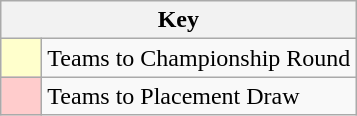<table class="wikitable" style="text-align: center;">
<tr>
<th colspan=2>Key</th>
</tr>
<tr>
<td style="background:#ffc; width:20px;"></td>
<td align=left>Teams to Championship Round</td>
</tr>
<tr>
<td style="background:#fcc; width:20px;"></td>
<td align=left>Teams to Placement Draw</td>
</tr>
</table>
